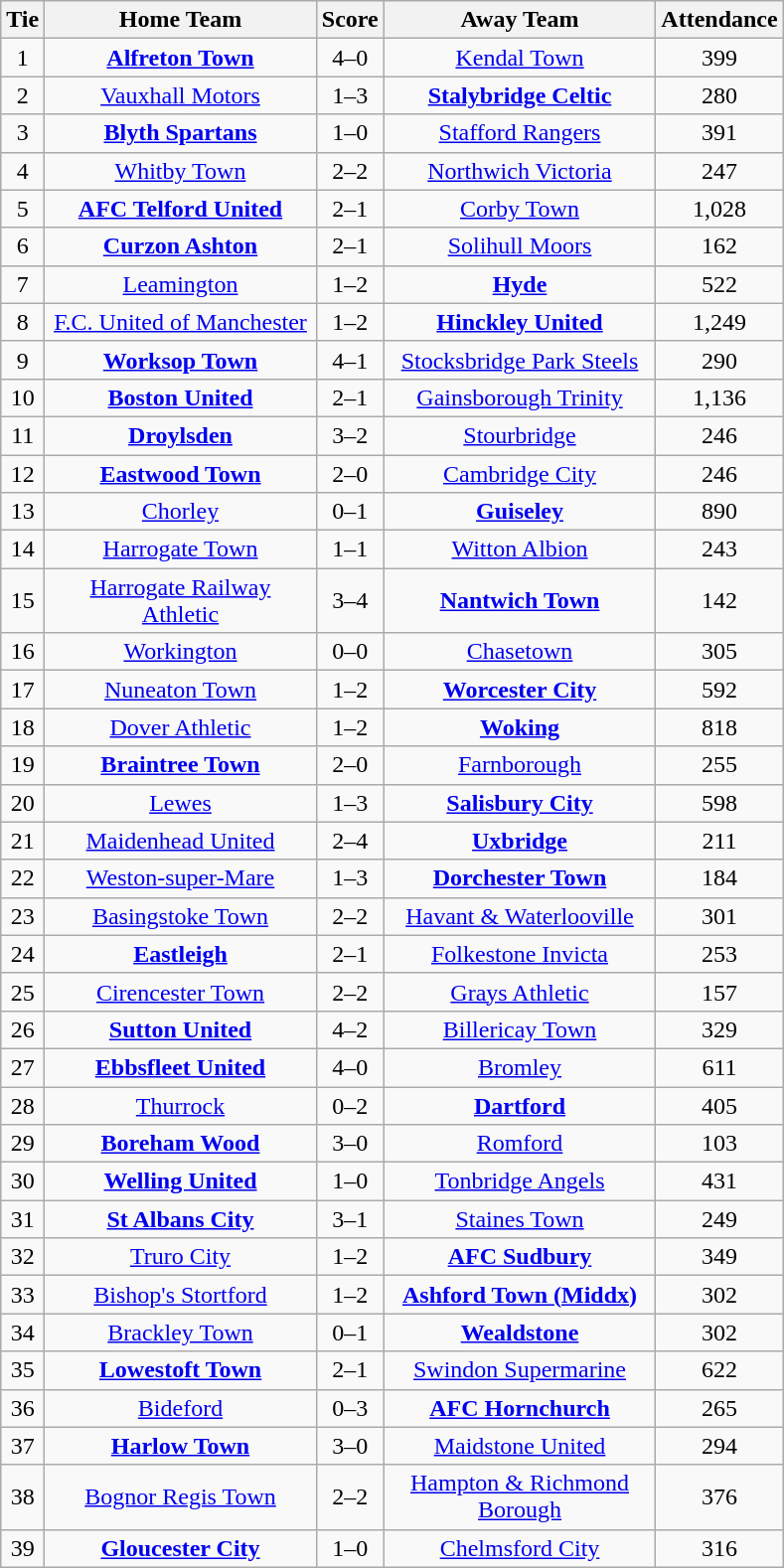<table class="wikitable" style="text-align:center;">
<tr>
<th width=20>Tie</th>
<th width=175>Home Team</th>
<th width=20>Score</th>
<th width=175>Away Team</th>
<th width=20>Attendance</th>
</tr>
<tr>
<td>1</td>
<td><strong><a href='#'>Alfreton Town</a></strong></td>
<td>4–0</td>
<td><a href='#'>Kendal Town</a></td>
<td>399</td>
</tr>
<tr>
<td>2</td>
<td><a href='#'>Vauxhall Motors</a></td>
<td>1–3</td>
<td><strong><a href='#'>Stalybridge Celtic</a></strong></td>
<td>280</td>
</tr>
<tr>
<td>3</td>
<td><strong><a href='#'>Blyth Spartans</a></strong></td>
<td>1–0</td>
<td><a href='#'>Stafford Rangers</a></td>
<td>391</td>
</tr>
<tr>
<td>4</td>
<td><a href='#'>Whitby Town</a></td>
<td>2–2</td>
<td><a href='#'>Northwich Victoria</a></td>
<td>247</td>
</tr>
<tr>
<td>5</td>
<td><strong><a href='#'>AFC Telford United</a></strong></td>
<td>2–1</td>
<td><a href='#'>Corby Town</a></td>
<td>1,028</td>
</tr>
<tr>
<td>6</td>
<td><strong><a href='#'>Curzon Ashton</a></strong></td>
<td>2–1</td>
<td><a href='#'>Solihull Moors</a></td>
<td>162</td>
</tr>
<tr>
<td>7</td>
<td><a href='#'>Leamington</a></td>
<td>1–2</td>
<td><strong><a href='#'>Hyde</a></strong></td>
<td>522</td>
</tr>
<tr>
<td>8</td>
<td><a href='#'>F.C. United of Manchester</a></td>
<td>1–2</td>
<td><strong><a href='#'>Hinckley United</a></strong></td>
<td>1,249</td>
</tr>
<tr>
<td>9</td>
<td><strong><a href='#'>Worksop Town</a></strong></td>
<td>4–1</td>
<td><a href='#'>Stocksbridge Park Steels</a></td>
<td>290</td>
</tr>
<tr>
<td>10</td>
<td><strong><a href='#'>Boston United</a></strong></td>
<td>2–1</td>
<td><a href='#'>Gainsborough Trinity</a></td>
<td>1,136</td>
</tr>
<tr>
<td>11</td>
<td><strong><a href='#'>Droylsden</a></strong></td>
<td>3–2</td>
<td><a href='#'>Stourbridge</a></td>
<td>246</td>
</tr>
<tr>
<td>12</td>
<td><strong><a href='#'>Eastwood Town</a></strong></td>
<td>2–0</td>
<td><a href='#'>Cambridge City</a></td>
<td>246</td>
</tr>
<tr>
<td>13</td>
<td><a href='#'>Chorley</a></td>
<td>0–1</td>
<td><strong><a href='#'>Guiseley</a></strong></td>
<td>890</td>
</tr>
<tr>
<td>14</td>
<td><a href='#'>Harrogate Town</a></td>
<td>1–1</td>
<td><a href='#'>Witton Albion</a></td>
<td>243</td>
</tr>
<tr>
<td>15</td>
<td><a href='#'>Harrogate Railway Athletic</a></td>
<td>3–4</td>
<td><strong><a href='#'>Nantwich Town</a></strong></td>
<td>142</td>
</tr>
<tr>
<td>16</td>
<td><a href='#'>Workington</a></td>
<td>0–0</td>
<td><a href='#'>Chasetown</a></td>
<td>305</td>
</tr>
<tr>
<td>17</td>
<td><a href='#'>Nuneaton Town</a></td>
<td>1–2</td>
<td><strong><a href='#'>Worcester City</a></strong></td>
<td>592</td>
</tr>
<tr>
<td>18</td>
<td><a href='#'>Dover Athletic</a></td>
<td>1–2</td>
<td><strong><a href='#'>Woking</a></strong></td>
<td>818</td>
</tr>
<tr>
<td>19</td>
<td><strong><a href='#'>Braintree Town</a></strong></td>
<td>2–0</td>
<td><a href='#'>Farnborough</a></td>
<td>255</td>
</tr>
<tr>
<td>20</td>
<td><a href='#'>Lewes</a></td>
<td>1–3</td>
<td><strong><a href='#'>Salisbury City</a></strong></td>
<td>598</td>
</tr>
<tr>
<td>21</td>
<td><a href='#'>Maidenhead United</a></td>
<td>2–4</td>
<td><strong><a href='#'>Uxbridge</a></strong></td>
<td>211</td>
</tr>
<tr>
<td>22</td>
<td><a href='#'>Weston-super-Mare</a></td>
<td>1–3</td>
<td><strong><a href='#'>Dorchester Town</a></strong></td>
<td>184</td>
</tr>
<tr>
<td>23</td>
<td><a href='#'>Basingstoke Town</a></td>
<td>2–2</td>
<td><a href='#'>Havant & Waterlooville</a></td>
<td>301</td>
</tr>
<tr>
<td>24</td>
<td><strong><a href='#'>Eastleigh</a></strong></td>
<td>2–1</td>
<td><a href='#'>Folkestone Invicta</a></td>
<td>253</td>
</tr>
<tr>
<td>25</td>
<td><a href='#'>Cirencester Town</a></td>
<td>2–2</td>
<td><a href='#'>Grays Athletic</a></td>
<td>157</td>
</tr>
<tr>
<td>26</td>
<td><strong><a href='#'>Sutton United</a></strong></td>
<td>4–2</td>
<td><a href='#'>Billericay Town</a></td>
<td>329</td>
</tr>
<tr>
<td>27</td>
<td><strong><a href='#'>Ebbsfleet United</a></strong></td>
<td>4–0</td>
<td><a href='#'>Bromley</a></td>
<td>611</td>
</tr>
<tr>
<td>28</td>
<td><a href='#'>Thurrock</a></td>
<td>0–2</td>
<td><strong><a href='#'>Dartford</a></strong></td>
<td>405</td>
</tr>
<tr>
<td>29</td>
<td><strong><a href='#'>Boreham Wood</a></strong></td>
<td>3–0</td>
<td><a href='#'>Romford</a></td>
<td>103</td>
</tr>
<tr>
<td>30</td>
<td><strong><a href='#'>Welling United</a></strong></td>
<td>1–0</td>
<td><a href='#'>Tonbridge Angels</a></td>
<td>431</td>
</tr>
<tr>
<td>31</td>
<td><strong><a href='#'>St Albans City</a></strong></td>
<td>3–1</td>
<td><a href='#'>Staines Town</a></td>
<td>249</td>
</tr>
<tr>
<td>32</td>
<td><a href='#'>Truro City</a></td>
<td>1–2</td>
<td><strong><a href='#'>AFC Sudbury</a></strong></td>
<td>349</td>
</tr>
<tr>
<td>33</td>
<td><a href='#'>Bishop's Stortford</a></td>
<td>1–2</td>
<td><strong><a href='#'>Ashford Town (Middx)</a></strong></td>
<td>302</td>
</tr>
<tr>
<td>34</td>
<td><a href='#'>Brackley Town</a></td>
<td>0–1</td>
<td><strong><a href='#'>Wealdstone</a></strong></td>
<td>302</td>
</tr>
<tr>
<td>35</td>
<td><strong><a href='#'>Lowestoft Town</a></strong></td>
<td>2–1</td>
<td><a href='#'>Swindon Supermarine</a></td>
<td>622</td>
</tr>
<tr>
<td>36</td>
<td><a href='#'>Bideford</a></td>
<td>0–3</td>
<td><strong><a href='#'>AFC Hornchurch</a></strong></td>
<td>265</td>
</tr>
<tr>
<td>37</td>
<td><strong><a href='#'>Harlow Town</a></strong></td>
<td>3–0</td>
<td><a href='#'>Maidstone United</a></td>
<td>294</td>
</tr>
<tr>
<td>38</td>
<td><a href='#'>Bognor Regis Town</a></td>
<td>2–2</td>
<td><a href='#'>Hampton & Richmond Borough</a></td>
<td>376</td>
</tr>
<tr>
<td>39</td>
<td><strong><a href='#'>Gloucester City</a></strong></td>
<td>1–0</td>
<td><a href='#'>Chelmsford City</a></td>
<td>316</td>
</tr>
</table>
